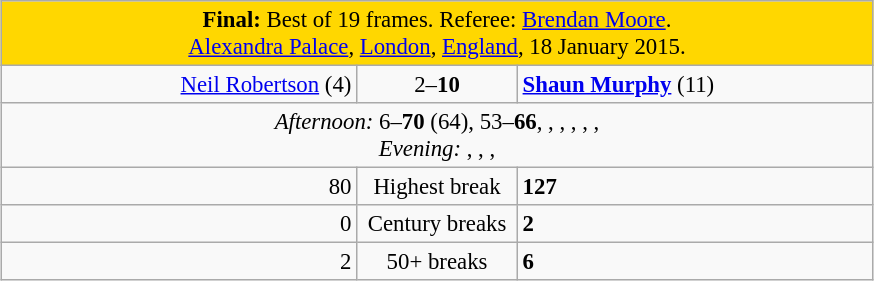<table class="wikitable" style="font-size: 95%; margin: 1em auto 1em auto;">
<tr>
<td colspan="3" align="center" bgcolor="#ffd700"><strong>Final:</strong> Best of 19 frames. Referee: <a href='#'>Brendan Moore</a>.<br><a href='#'>Alexandra Palace</a>, <a href='#'>London</a>, <a href='#'>England</a>, 18 January 2015.</td>
</tr>
<tr>
<td width="230" align="right"><a href='#'>Neil Robertson</a> (4)<br></td>
<td width="100" align="center">2–<strong>10</strong></td>
<td width="230"><strong><a href='#'>Shaun Murphy</a></strong> (11)<br></td>
</tr>
<tr>
<td colspan="3" align="center" style="font-size: 100%"><em>Afternoon:</em> 6–<strong>70</strong> (64), 53–<strong>66</strong>, , , , , , <br><em>Evening:</em> , , , </td>
</tr>
<tr>
<td align="right">80</td>
<td align="center">Highest break</td>
<td><strong>127</strong></td>
</tr>
<tr>
<td align="right">0</td>
<td align="center">Century breaks</td>
<td><strong>2</strong></td>
</tr>
<tr>
<td align="right">2</td>
<td align="center">50+ breaks</td>
<td><strong>6</strong></td>
</tr>
</table>
